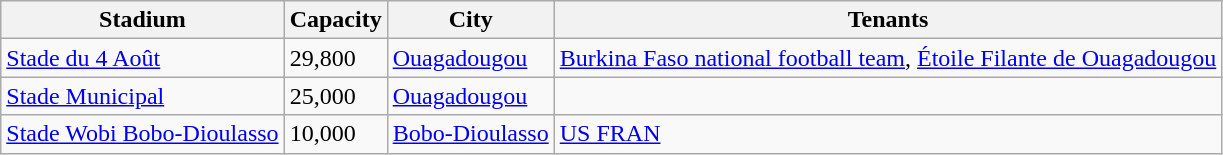<table class="wikitable sortable">
<tr>
<th>Stadium</th>
<th>Capacity</th>
<th>City</th>
<th>Tenants</th>
</tr>
<tr>
<td><a href='#'>Stade du 4 Août</a></td>
<td>29,800</td>
<td><a href='#'>Ouagadougou</a></td>
<td><a href='#'>Burkina Faso national football team</a>, <a href='#'>Étoile Filante de Ouagadougou</a></td>
</tr>
<tr>
<td><a href='#'>Stade Municipal</a></td>
<td>25,000</td>
<td><a href='#'>Ouagadougou</a></td>
<td></td>
</tr>
<tr>
<td><a href='#'>Stade Wobi Bobo-Dioulasso</a></td>
<td>10,000</td>
<td><a href='#'>Bobo-Dioulasso</a></td>
<td><a href='#'>US FRAN</a></td>
</tr>
</table>
